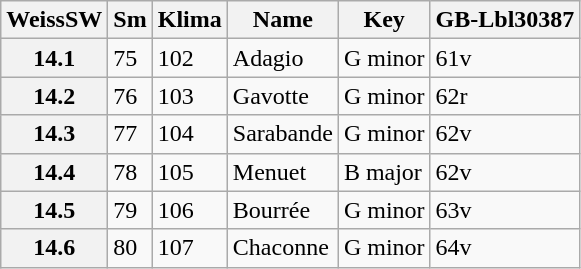<table border="1" class="wikitable sortable">
<tr>
<th data-sort-type="number">WeissSW</th>
<th>Sm</th>
<th>Klima</th>
<th class="unsortable">Name</th>
<th class="unsortable">Key</th>
<th>GB-Lbl30387</th>
</tr>
<tr>
<th data-sort-value="1">14.1</th>
<td>75</td>
<td>102</td>
<td>Adagio</td>
<td>G minor</td>
<td>61v</td>
</tr>
<tr>
<th data-sort-value="2">14.2</th>
<td>76</td>
<td>103</td>
<td>Gavotte</td>
<td>G minor</td>
<td>62r</td>
</tr>
<tr>
<th data-sort-value="3">14.3</th>
<td>77</td>
<td>104</td>
<td>Sarabande</td>
<td>G minor</td>
<td>62v</td>
</tr>
<tr>
<th data-sort-value="4">14.4</th>
<td>78</td>
<td>105</td>
<td>Menuet</td>
<td>B major</td>
<td>62v</td>
</tr>
<tr>
<th data-sort-value="5">14.5</th>
<td>79</td>
<td>106</td>
<td>Bourrée</td>
<td>G minor</td>
<td>63v</td>
</tr>
<tr>
<th data-sort-value="6">14.6</th>
<td>80</td>
<td>107</td>
<td>Chaconne</td>
<td>G minor</td>
<td>64v</td>
</tr>
</table>
